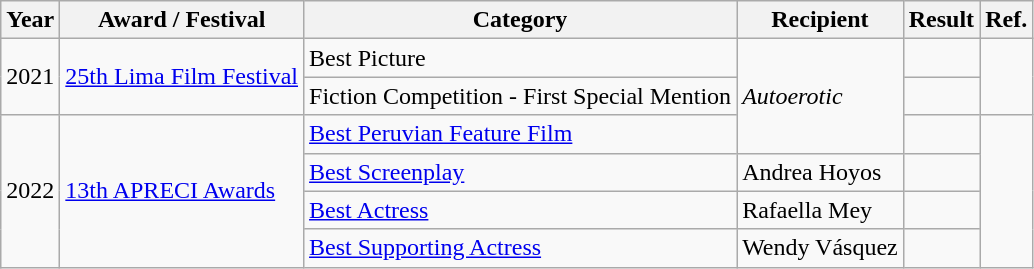<table class="wikitable">
<tr>
<th>Year</th>
<th>Award / Festival</th>
<th>Category</th>
<th>Recipient</th>
<th>Result</th>
<th>Ref.</th>
</tr>
<tr>
<td rowspan="2">2021</td>
<td rowspan="2"><a href='#'>25th Lima Film Festival</a></td>
<td>Best Picture</td>
<td rowspan="3"><em>Autoerotic</em></td>
<td></td>
<td rowspan="2"></td>
</tr>
<tr>
<td>Fiction Competition - First Special Mention</td>
<td></td>
</tr>
<tr>
<td rowspan="4">2022</td>
<td rowspan="4"><a href='#'>13th APRECI Awards</a></td>
<td><a href='#'>Best Peruvian Feature Film</a></td>
<td></td>
<td rowspan="4"></td>
</tr>
<tr>
<td><a href='#'>Best Screenplay</a></td>
<td>Andrea Hoyos</td>
<td></td>
</tr>
<tr>
<td><a href='#'>Best Actress</a></td>
<td>Rafaella Mey</td>
<td></td>
</tr>
<tr>
<td><a href='#'>Best Supporting Actress</a></td>
<td>Wendy Vásquez</td>
<td></td>
</tr>
</table>
